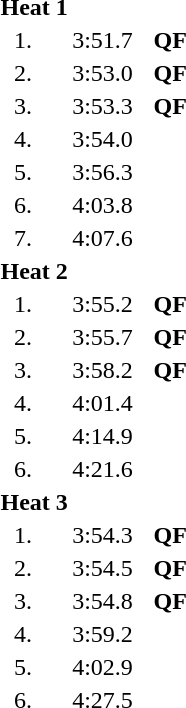<table style="text-align:center">
<tr>
<td colspan=4 align=left><strong>Heat 1</strong></td>
</tr>
<tr>
<td width=30>1.</td>
<td align=left></td>
<td width=60>3:51.7</td>
<td><strong>QF</strong></td>
</tr>
<tr>
<td>2.</td>
<td align=left></td>
<td>3:53.0</td>
<td><strong>QF</strong></td>
</tr>
<tr>
<td>3.</td>
<td align=left></td>
<td>3:53.3</td>
<td><strong>QF</strong></td>
</tr>
<tr>
<td>4.</td>
<td align=left></td>
<td>3:54.0</td>
<td></td>
</tr>
<tr>
<td>5.</td>
<td align=left></td>
<td>3:56.3</td>
<td></td>
</tr>
<tr>
<td>6.</td>
<td align=left></td>
<td>4:03.8</td>
<td></td>
</tr>
<tr>
<td>7.</td>
<td align=left></td>
<td>4:07.6</td>
<td></td>
</tr>
<tr>
<td colspan=4 align=left><strong>Heat 2</strong></td>
</tr>
<tr>
<td>1.</td>
<td align=left></td>
<td>3:55.2</td>
<td><strong>QF</strong></td>
</tr>
<tr>
<td>2.</td>
<td align=left></td>
<td>3:55.7</td>
<td><strong>QF</strong></td>
</tr>
<tr>
<td>3.</td>
<td align=left></td>
<td>3:58.2</td>
<td><strong>QF</strong></td>
</tr>
<tr>
<td>4.</td>
<td align=left></td>
<td>4:01.4</td>
<td></td>
</tr>
<tr>
<td>5.</td>
<td align=left></td>
<td>4:14.9</td>
<td></td>
</tr>
<tr>
<td>6.</td>
<td align=left></td>
<td>4:21.6</td>
<td></td>
</tr>
<tr>
<td colspan=4 align=left><strong>Heat 3</strong></td>
</tr>
<tr>
<td>1.</td>
<td align=left></td>
<td>3:54.3</td>
<td><strong>QF</strong></td>
</tr>
<tr>
<td>2.</td>
<td align=left></td>
<td>3:54.5</td>
<td><strong>QF</strong></td>
</tr>
<tr>
<td>3.</td>
<td align=left></td>
<td>3:54.8</td>
<td><strong>QF</strong></td>
</tr>
<tr>
<td>4.</td>
<td align=left></td>
<td>3:59.2</td>
<td></td>
</tr>
<tr>
<td>5.</td>
<td align=left></td>
<td>4:02.9</td>
<td></td>
</tr>
<tr>
<td>6.</td>
<td align=left></td>
<td>4:27.5</td>
<td></td>
</tr>
</table>
